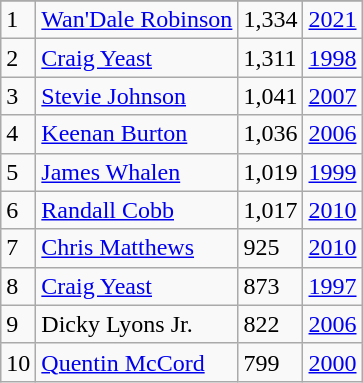<table class="wikitable">
<tr>
</tr>
<tr>
<td>1</td>
<td><a href='#'>Wan'Dale Robinson</a></td>
<td>1,334</td>
<td><a href='#'>2021</a></td>
</tr>
<tr>
<td>2</td>
<td><a href='#'>Craig Yeast</a></td>
<td>1,311</td>
<td><a href='#'>1998</a></td>
</tr>
<tr>
<td>3</td>
<td><a href='#'>Stevie Johnson</a></td>
<td>1,041</td>
<td><a href='#'>2007</a></td>
</tr>
<tr>
<td>4</td>
<td><a href='#'>Keenan Burton</a></td>
<td>1,036</td>
<td><a href='#'>2006</a></td>
</tr>
<tr>
<td>5</td>
<td><a href='#'>James Whalen</a></td>
<td>1,019</td>
<td><a href='#'>1999</a></td>
</tr>
<tr>
<td>6</td>
<td><a href='#'>Randall Cobb</a></td>
<td>1,017</td>
<td><a href='#'>2010</a></td>
</tr>
<tr>
<td>7</td>
<td><a href='#'>Chris Matthews</a></td>
<td>925</td>
<td><a href='#'>2010</a></td>
</tr>
<tr>
<td>8</td>
<td><a href='#'>Craig Yeast</a></td>
<td>873</td>
<td><a href='#'>1997</a></td>
</tr>
<tr>
<td>9</td>
<td>Dicky Lyons Jr.</td>
<td>822</td>
<td><a href='#'>2006</a></td>
</tr>
<tr>
<td>10</td>
<td><a href='#'>Quentin McCord</a></td>
<td>799</td>
<td><a href='#'>2000</a></td>
</tr>
</table>
